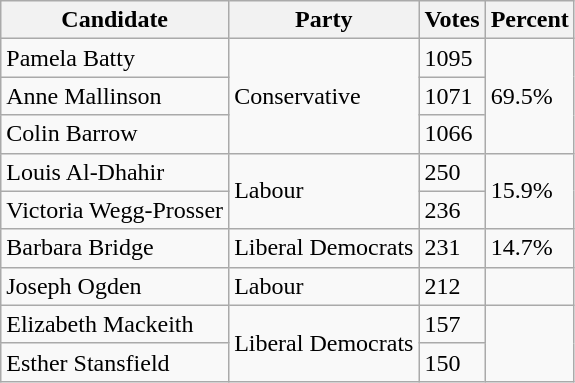<table class="wikitable">
<tr>
<th>Candidate</th>
<th>Party</th>
<th>Votes</th>
<th>Percent</th>
</tr>
<tr>
<td>Pamela Batty</td>
<td rowspan="3">Conservative</td>
<td>1095</td>
<td rowspan="3">69.5%</td>
</tr>
<tr>
<td>Anne Mallinson</td>
<td>1071</td>
</tr>
<tr>
<td>Colin Barrow</td>
<td>1066</td>
</tr>
<tr>
<td>Louis Al-Dhahir</td>
<td rowspan="2">Labour</td>
<td>250</td>
<td rowspan="2">15.9%</td>
</tr>
<tr>
<td>Victoria Wegg-Prosser</td>
<td>236</td>
</tr>
<tr>
<td>Barbara Bridge</td>
<td>Liberal Democrats</td>
<td>231</td>
<td>14.7%</td>
</tr>
<tr>
<td>Joseph Ogden</td>
<td>Labour</td>
<td>212</td>
<td></td>
</tr>
<tr>
<td>Elizabeth Mackeith</td>
<td rowspan="2">Liberal Democrats</td>
<td>157</td>
<td rowspan="2"></td>
</tr>
<tr>
<td>Esther Stansfield</td>
<td>150</td>
</tr>
</table>
